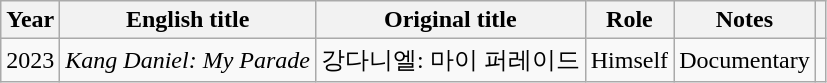<table class="wikitable">
<tr>
<th>Year</th>
<th>English title</th>
<th>Original title</th>
<th>Role</th>
<th>Notes</th>
<th></th>
</tr>
<tr>
<td>2023</td>
<td><em>Kang Daniel: My Parade</em></td>
<td>강다니엘: 마이 퍼레이드</td>
<td>Himself</td>
<td>Documentary</td>
<td></td>
</tr>
</table>
